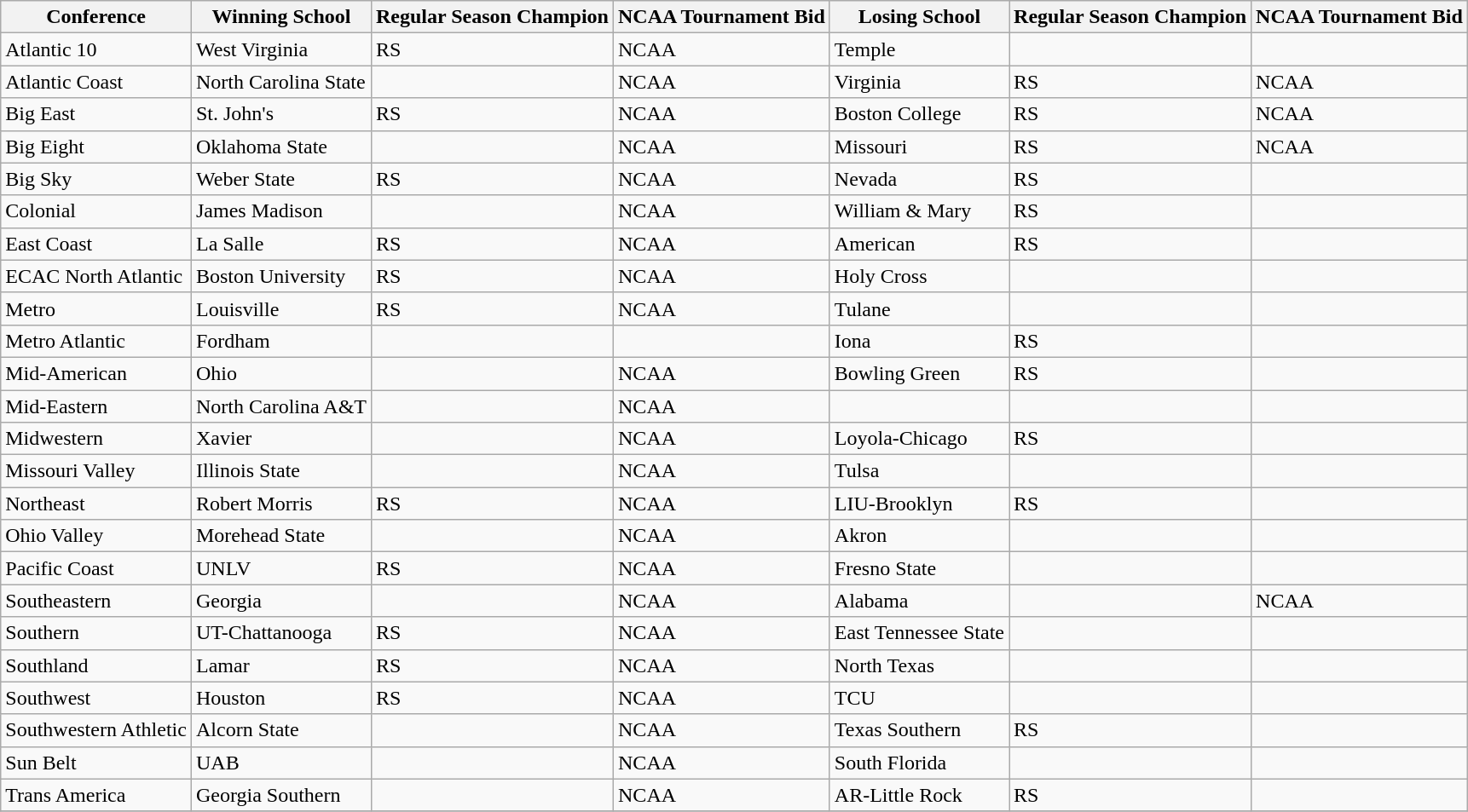<table class="wikitable">
<tr>
<th>Conference</th>
<th>Winning School</th>
<th>Regular Season Champion</th>
<th>NCAA Tournament Bid</th>
<th>Losing School</th>
<th>Regular Season Champion</th>
<th>NCAA Tournament Bid</th>
</tr>
<tr>
<td>Atlantic 10</td>
<td>West Virginia</td>
<td>RS</td>
<td>NCAA</td>
<td>Temple</td>
<td></td>
<td></td>
</tr>
<tr>
<td>Atlantic Coast</td>
<td>North Carolina State</td>
<td></td>
<td>NCAA</td>
<td>Virginia</td>
<td>RS</td>
<td>NCAA</td>
</tr>
<tr>
<td>Big East</td>
<td>St. John's</td>
<td>RS</td>
<td>NCAA</td>
<td>Boston College</td>
<td>RS</td>
<td>NCAA</td>
</tr>
<tr>
<td>Big Eight</td>
<td>Oklahoma State</td>
<td></td>
<td>NCAA</td>
<td>Missouri</td>
<td>RS</td>
<td>NCAA</td>
</tr>
<tr>
<td>Big Sky</td>
<td>Weber State</td>
<td>RS</td>
<td>NCAA</td>
<td>Nevada</td>
<td>RS</td>
<td></td>
</tr>
<tr>
<td>Colonial</td>
<td>James Madison</td>
<td></td>
<td>NCAA</td>
<td>William & Mary</td>
<td>RS</td>
<td></td>
</tr>
<tr>
<td>East Coast</td>
<td>La Salle</td>
<td>RS</td>
<td>NCAA</td>
<td>American</td>
<td>RS</td>
<td></td>
</tr>
<tr>
<td>ECAC North Atlantic</td>
<td>Boston University</td>
<td>RS</td>
<td>NCAA</td>
<td>Holy Cross</td>
<td></td>
<td></td>
</tr>
<tr>
<td>Metro</td>
<td>Louisville</td>
<td>RS</td>
<td>NCAA</td>
<td>Tulane</td>
<td></td>
<td></td>
</tr>
<tr>
<td>Metro Atlantic</td>
<td>Fordham</td>
<td></td>
<td></td>
<td>Iona</td>
<td>RS</td>
<td></td>
</tr>
<tr>
<td>Mid-American</td>
<td>Ohio</td>
<td></td>
<td>NCAA</td>
<td>Bowling Green</td>
<td>RS</td>
<td></td>
</tr>
<tr>
<td>Mid-Eastern</td>
<td>North Carolina A&T</td>
<td></td>
<td>NCAA</td>
<td></td>
<td></td>
<td></td>
</tr>
<tr>
<td>Midwestern</td>
<td>Xavier</td>
<td></td>
<td>NCAA</td>
<td>Loyola-Chicago</td>
<td>RS</td>
<td></td>
</tr>
<tr>
<td>Missouri Valley</td>
<td>Illinois State</td>
<td></td>
<td>NCAA</td>
<td>Tulsa</td>
<td></td>
<td></td>
</tr>
<tr>
<td>Northeast</td>
<td>Robert Morris</td>
<td>RS</td>
<td>NCAA</td>
<td>LIU-Brooklyn</td>
<td>RS</td>
<td></td>
</tr>
<tr>
<td>Ohio Valley</td>
<td>Morehead State</td>
<td></td>
<td>NCAA</td>
<td>Akron</td>
<td></td>
<td></td>
</tr>
<tr>
<td>Pacific Coast</td>
<td>UNLV</td>
<td>RS</td>
<td>NCAA</td>
<td>Fresno State</td>
<td></td>
<td></td>
</tr>
<tr>
<td>Southeastern</td>
<td>Georgia</td>
<td></td>
<td>NCAA</td>
<td>Alabama</td>
<td></td>
<td>NCAA</td>
</tr>
<tr>
<td>Southern</td>
<td>UT-Chattanooga</td>
<td>RS</td>
<td>NCAA</td>
<td>East Tennessee State</td>
<td></td>
<td></td>
</tr>
<tr>
<td>Southland</td>
<td>Lamar</td>
<td>RS</td>
<td>NCAA</td>
<td>North Texas</td>
<td></td>
<td></td>
</tr>
<tr>
<td>Southwest</td>
<td>Houston</td>
<td>RS</td>
<td>NCAA</td>
<td>TCU</td>
<td></td>
<td></td>
</tr>
<tr>
<td>Southwestern Athletic</td>
<td>Alcorn State</td>
<td></td>
<td>NCAA</td>
<td>Texas Southern</td>
<td>RS</td>
<td></td>
</tr>
<tr>
<td>Sun Belt</td>
<td>UAB</td>
<td></td>
<td>NCAA</td>
<td>South Florida</td>
<td></td>
<td></td>
</tr>
<tr>
<td>Trans America</td>
<td>Georgia Southern</td>
<td></td>
<td>NCAA</td>
<td>AR-Little Rock</td>
<td>RS</td>
<td></td>
</tr>
<tr>
</tr>
</table>
